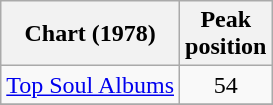<table class="wikitable">
<tr>
<th>Chart (1978)</th>
<th>Peak<br>position</th>
</tr>
<tr>
<td><a href='#'>Top Soul Albums</a></td>
<td align=center>54</td>
</tr>
<tr>
</tr>
</table>
